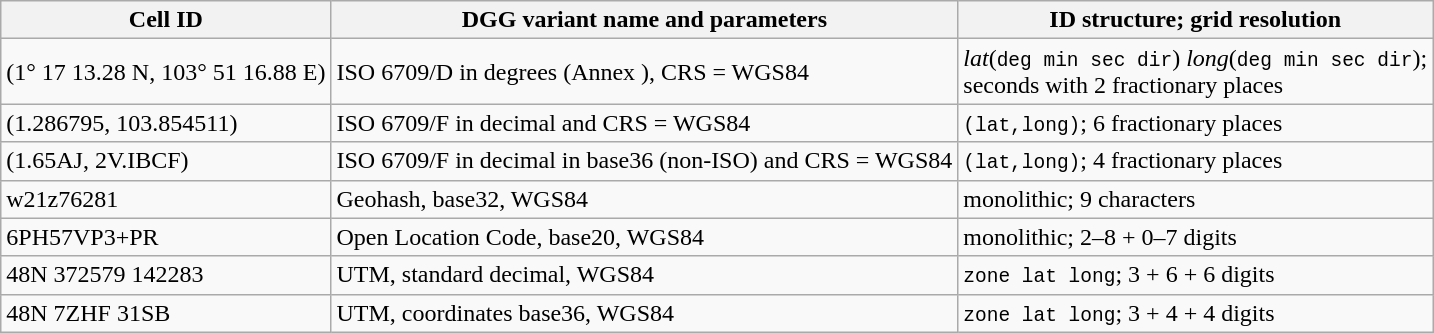<table class="wikitable">
<tr>
<th>Cell ID</th>
<th>DGG variant name and parameters</th>
<th>ID structure; grid resolution</th>
</tr>
<tr>
<td>(1° 17 13.28 N, 103° 51 16.88 E)</td>
<td>ISO 6709/D  in degrees (Annex ), CRS = WGS84</td>
<td><em>lat</em>(<code>deg min sec dir</code>) <em>long</em>(<code>deg min sec dir</code>); <br>seconds with 2 fractionary places</td>
</tr>
<tr>
<td>(1.286795, 103.854511)</td>
<td>ISO 6709/F in decimal and CRS = WGS84</td>
<td><code>(lat,long)</code>; 6 fractionary places</td>
</tr>
<tr>
<td>(1.65AJ, 2V.IBCF)</td>
<td>ISO 6709/F in decimal in base36 (non-ISO) and CRS = WGS84</td>
<td><code>(lat,long)</code>;  4 fractionary places</td>
</tr>
<tr>
<td>w21z76281</td>
<td>Geohash, base32, WGS84</td>
<td>monolithic;  9 characters</td>
</tr>
<tr>
<td>6PH57VP3+PR</td>
<td>Open Location Code, base20, WGS84</td>
<td>monolithic; 2–8 + 0–7 digits</td>
</tr>
<tr>
<td>48N 372579 142283</td>
<td>UTM, standard decimal, WGS84</td>
<td><code>zone lat long</code>; 3 + 6 + 6 digits</td>
</tr>
<tr>
<td>48N 7ZHF 31SB</td>
<td>UTM, coordinates base36, WGS84</td>
<td><code>zone lat long</code>; 3 + 4 + 4 digits</td>
</tr>
</table>
